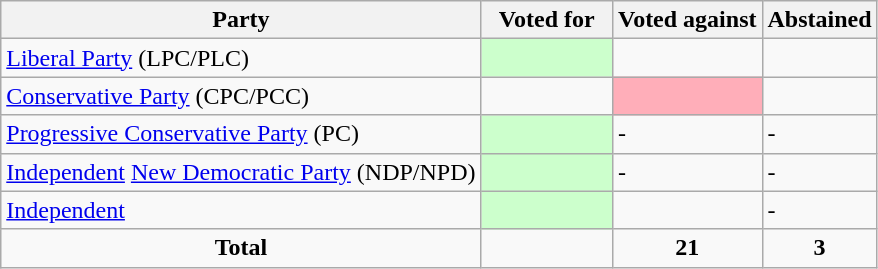<table class="wikitable">
<tr>
<th>Party</th>
<th style="width:15%;">Voted for</th>
<th>Voted against</th>
<th>Abstained</th>
</tr>
<tr>
<td> <a href='#'>Liberal Party</a> (LPC/PLC)</td>
<td style="background-color:#CCFFCC;"></td>
<td></td>
<td></td>
</tr>
<tr>
<td> <a href='#'>Conservative Party</a> (CPC/PCC)</td>
<td></td>
<td style="background-color:#FFAEB9;"></td>
<td></td>
</tr>
<tr>
<td> <a href='#'>Progressive Conservative Party</a> (PC)</td>
<td style="background-color:#CCFFCC;"></td>
<td>-</td>
<td>-</td>
</tr>
<tr>
<td> <a href='#'>Independent</a> <a href='#'>New Democratic Party</a> (NDP/NPD)</td>
<td style="background-color:#CCFFCC;"></td>
<td>-</td>
<td>-</td>
</tr>
<tr>
<td> <a href='#'>Independent</a></td>
<td style="background-color:#CCFFCC;"></td>
<td></td>
<td>-</td>
</tr>
<tr>
<td style="text-align:center;"><strong>Total</strong></td>
<td></td>
<td style="text-align:center;"><strong>21</strong></td>
<td style="text-align:center;"><strong>3</strong></td>
</tr>
</table>
